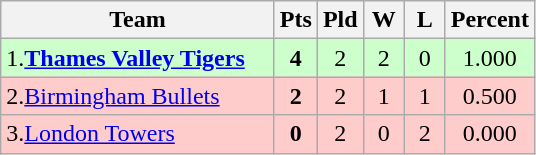<table class="wikitable" style="text-align: center;">
<tr>
<th width="175">Team</th>
<th width="20" abbr="Points">Pts</th>
<th width="20" abbr="Played">Pld</th>
<th width="20" abbr="Won">W</th>
<th width="20" abbr="Lost">L</th>
<th width="20" abbr="Percentage">Percent</th>
</tr>
<tr style="background: #ccffcc;">
<td style="text-align:left;">1.<strong><a href='#'>Thames Valley Tigers</a></strong></td>
<td><strong>4</strong></td>
<td>2</td>
<td>2</td>
<td>0</td>
<td>1.000</td>
</tr>
<tr style="background: #ffcccc;">
<td style="text-align:left;">2.<a href='#'>Birmingham Bullets</a></td>
<td><strong>2</strong></td>
<td>2</td>
<td>1</td>
<td>1</td>
<td>0.500</td>
</tr>
<tr style="background: #ffcccc;">
<td style="text-align:left;">3.<a href='#'>London Towers</a></td>
<td><strong>0</strong></td>
<td>2</td>
<td>0</td>
<td>2</td>
<td>0.000</td>
</tr>
</table>
